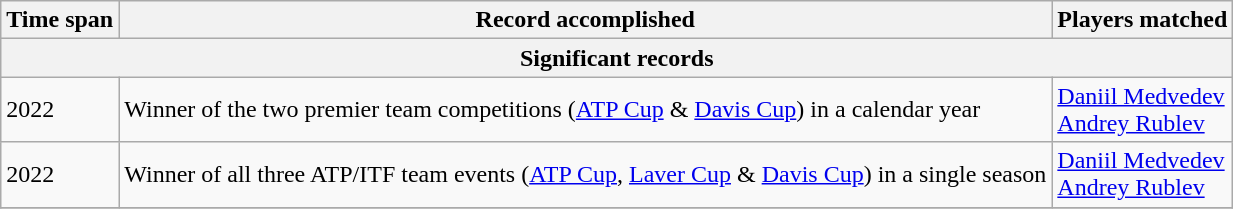<table class="wikitable collapsible collapsed" style=text-align:left>
<tr>
<th>Time span</th>
<th>Record accomplished</th>
<th>Players matched</th>
</tr>
<tr>
<th colspan="3">Significant records</th>
</tr>
<tr>
<td>2022</td>
<td>Winner of the two premier team competitions (<a href='#'>ATP Cup</a> & <a href='#'>Davis Cup</a>) in a calendar year</td>
<td><a href='#'>Daniil Medvedev</a><br><a href='#'>Andrey Rublev</a></td>
</tr>
<tr>
<td>2022</td>
<td>Winner of all three ATP/ITF team events (<a href='#'>ATP Cup</a>, <a href='#'>Laver Cup</a>  & <a href='#'>Davis Cup</a>) in a single season</td>
<td><a href='#'>Daniil Medvedev</a><br><a href='#'>Andrey Rublev</a></td>
</tr>
<tr>
</tr>
</table>
